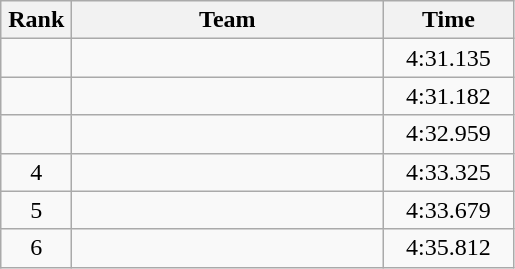<table class=wikitable style="text-align:center">
<tr>
<th width=40>Rank</th>
<th width=200>Team</th>
<th width=80>Time</th>
</tr>
<tr>
<td></td>
<td align=left></td>
<td>4:31.135</td>
</tr>
<tr>
<td></td>
<td align=left></td>
<td>4:31.182</td>
</tr>
<tr>
<td></td>
<td align=left></td>
<td>4:32.959</td>
</tr>
<tr>
<td>4</td>
<td align=left></td>
<td>4:33.325</td>
</tr>
<tr>
<td>5</td>
<td align=left></td>
<td>4:33.679</td>
</tr>
<tr>
<td>6</td>
<td align=left></td>
<td>4:35.812</td>
</tr>
</table>
